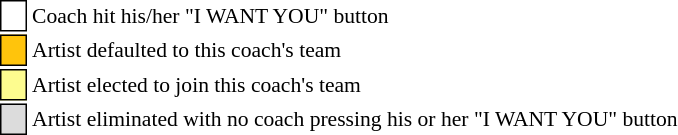<table class="toccolours" style="font-size: 90%; white-space: nowrap;">
<tr>
<td style="background-color:white; border: 1px solid black;"> <strong></strong> </td>
<td>Coach hit his/her "I WANT YOU" button</td>
</tr>
<tr>
<td style="background-color:#ffc40c; border: 1px solid black">    </td>
<td>Artist defaulted to this coach's team</td>
</tr>
<tr>
<td style="background-color:#fdfc8f; border: 1px solid black;">    </td>
<td style="padding-right: 8px">Artist elected to join this coach's team</td>
</tr>
<tr>
<td style="background-color:#dcdcdc; border: 1px solid black">    </td>
<td>Artist eliminated with no coach pressing his or her "I WANT YOU" button</td>
</tr>
<tr>
</tr>
</table>
